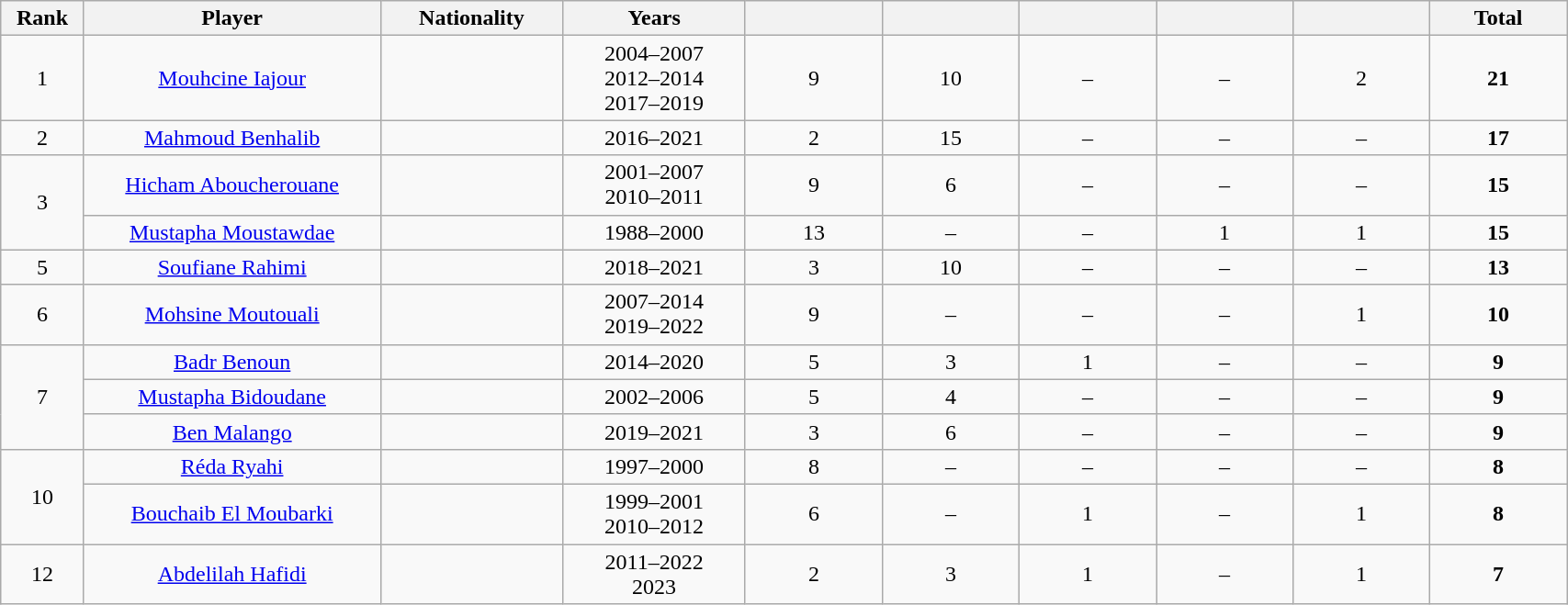<table class="wikitable sortable" style="text-align:center;width:90%">
<tr>
<th width="3%">Rank</th>
<th width="13%">Player</th>
<th width="8%">Nationality</th>
<th width="8%">Years</th>
<th width="6%"><a href='#'></a></th>
<th width="6%"><s><a href='#'></a></s><a href='#'></a></th>
<th width="6%"><a href='#'></a></th>
<th width="6%"><a href='#'></a></th>
<th width="6%"><a href='#'></a></th>
<th width="6%"><strong>Total</strong></th>
</tr>
<tr>
<td>1</td>
<td><a href='#'>Mouhcine Iajour</a></td>
<td></td>
<td>2004–2007<br>2012–2014<br>2017–2019</td>
<td>9</td>
<td>10</td>
<td>–</td>
<td>–</td>
<td>2</td>
<td><strong>21</strong></td>
</tr>
<tr>
<td>2</td>
<td><a href='#'>Mahmoud Benhalib</a></td>
<td></td>
<td>2016–2021</td>
<td>2</td>
<td>15</td>
<td>–</td>
<td>–</td>
<td>–</td>
<td><strong>17</strong></td>
</tr>
<tr>
<td rowspan="2">3</td>
<td><a href='#'>Hicham Aboucherouane</a></td>
<td></td>
<td>2001–2007<br>2010–2011</td>
<td>9</td>
<td>6</td>
<td>–</td>
<td>–</td>
<td>–</td>
<td><strong>15</strong></td>
</tr>
<tr>
<td><a href='#'>Mustapha Moustawdae</a></td>
<td></td>
<td>1988–2000</td>
<td>13</td>
<td>–</td>
<td>–</td>
<td>1</td>
<td>1</td>
<td><strong>15</strong></td>
</tr>
<tr>
<td>5</td>
<td><a href='#'>Soufiane Rahimi</a></td>
<td></td>
<td>2018–2021</td>
<td>3</td>
<td>10</td>
<td>–</td>
<td>–</td>
<td>–</td>
<td><strong>13</strong></td>
</tr>
<tr>
<td>6</td>
<td><a href='#'>Mohsine Moutouali</a></td>
<td></td>
<td>2007–2014<br>2019–2022</td>
<td>9</td>
<td>–</td>
<td>–</td>
<td>–</td>
<td>1</td>
<td><strong>10</strong></td>
</tr>
<tr>
<td rowspan="3">7</td>
<td><a href='#'>Badr Benoun</a></td>
<td></td>
<td>2014–2020</td>
<td>5</td>
<td>3</td>
<td>1</td>
<td>–</td>
<td>–</td>
<td><strong>9</strong></td>
</tr>
<tr>
<td><a href='#'>Mustapha Bidoudane</a></td>
<td></td>
<td>2002–2006</td>
<td>5</td>
<td>4</td>
<td>–</td>
<td>–</td>
<td>–</td>
<td><strong>9</strong></td>
</tr>
<tr>
<td><a href='#'>Ben Malango</a></td>
<td></td>
<td>2019–2021</td>
<td>3</td>
<td>6</td>
<td>–</td>
<td>–</td>
<td>–</td>
<td><strong>9</strong></td>
</tr>
<tr>
<td rowspan="2">10</td>
<td><a href='#'>Réda Ryahi</a></td>
<td></td>
<td>1997–2000</td>
<td>8</td>
<td>–</td>
<td>–</td>
<td>–</td>
<td>–</td>
<td><strong>8</strong></td>
</tr>
<tr>
<td><a href='#'>Bouchaib El Moubarki</a></td>
<td></td>
<td>1999–2001<br>2010–2012</td>
<td>6</td>
<td>–</td>
<td>1</td>
<td>–</td>
<td>1</td>
<td><strong>8</strong></td>
</tr>
<tr>
<td>12</td>
<td><a href='#'>Abdelilah Hafidi</a></td>
<td></td>
<td>2011–2022<br>2023</td>
<td>2</td>
<td>3</td>
<td>1</td>
<td>–</td>
<td>1</td>
<td><strong>7</strong></td>
</tr>
</table>
